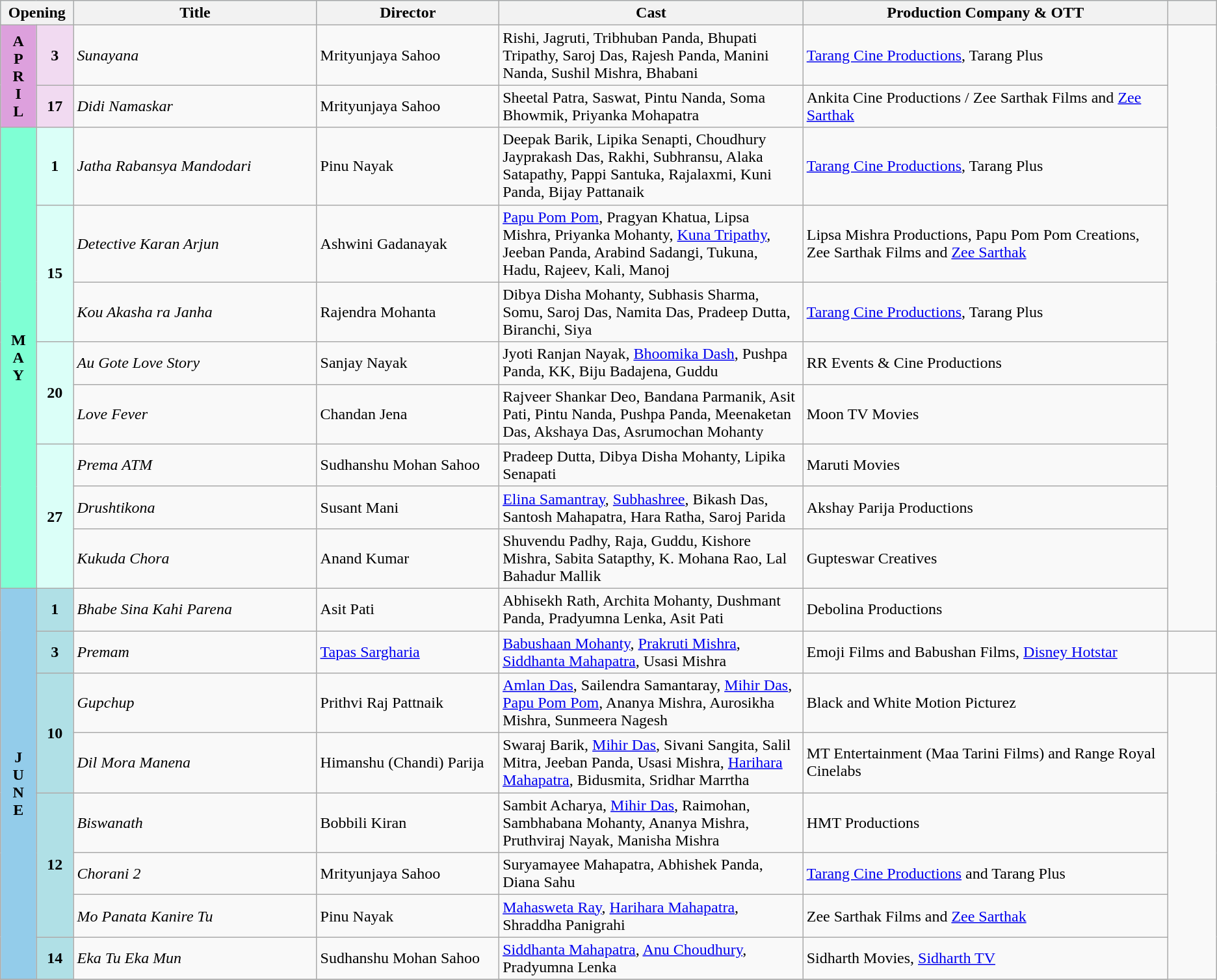<table class="wikitable sortable">
<tr style="background:#b0e0e6; text-align:center;">
<th colspan="2" style="width:6%;"><strong>Opening</strong></th>
<th style="width:20%;"><strong>Title</strong></th>
<th style="width:15%;"><strong>Director</strong></th>
<th style="width:25%;"><strong>Cast</strong></th>
<th style="width:30%;"><strong>Production Company & OTT</strong></th>
<th scope="col" class="unsortable"></th>
</tr>
<tr>
<th rowspan="2" style="text-align:center; background:plum; text color:#000;">A<br>P<br>R<br>I<br>L</th>
<td rowspan="1" style="text-align:center; background:#f1daf1"><strong>3</strong></td>
<td><em>Sunayana</em></td>
<td>Mrityunjaya Sahoo</td>
<td>Rishi, Jagruti, Tribhuban Panda, Bhupati Tripathy, Saroj Das, Rajesh Panda, Manini Nanda, Sushil Mishra, Bhabani</td>
<td><a href='#'>Tarang Cine Productions</a>, Tarang Plus</td>
</tr>
<tr>
<td rowspan="1" style="text-align:center; background:#f1daf1"><strong>17</strong></td>
<td><em>Didi Namaskar</em></td>
<td>Mrityunjaya Sahoo</td>
<td>Sheetal Patra, Saswat, Pintu Nanda, Soma Bhowmik, Priyanka Mohapatra</td>
<td>Ankita Cine Productions / Zee Sarthak Films and <a href='#'>Zee Sarthak</a></td>
</tr>
<tr>
<th rowspan="8" style="text-align:center; background:#7FFFD4; text color:#000;">M<br>A<br>Y</th>
<td rowspan="1" style="text-align:center; background:#dbfff8"><strong>1</strong></td>
<td><em>Jatha Rabansya Mandodari</em></td>
<td>Pinu Nayak</td>
<td>Deepak Barik, Lipika Senapti, Choudhury Jayprakash Das, Rakhi, Subhransu, Alaka Satapathy, Pappi Santuka, Rajalaxmi, Kuni Panda, Bijay Pattanaik</td>
<td><a href='#'>Tarang Cine Productions</a>, Tarang Plus</td>
</tr>
<tr>
<td rowspan="2" style="text-align:center; background:#dbfff8"><strong>15</strong></td>
<td><em>Detective Karan Arjun</em></td>
<td>Ashwini Gadanayak</td>
<td><a href='#'>Papu Pom Pom</a>, Pragyan Khatua, Lipsa Mishra, Priyanka Mohanty, <a href='#'>Kuna Tripathy</a>, Jeeban Panda, Arabind Sadangi, Tukuna, Hadu, Rajeev, Kali, Manoj</td>
<td>Lipsa Mishra Productions, Papu Pom Pom Creations, Zee Sarthak Films and <a href='#'>Zee Sarthak</a></td>
</tr>
<tr>
<td><em>Kou Akasha ra Janha</em></td>
<td>Rajendra Mohanta</td>
<td>Dibya Disha Mohanty, Subhasis Sharma, Somu, Saroj Das, Namita Das, Pradeep Dutta, Biranchi, Siya</td>
<td><a href='#'>Tarang Cine Productions</a>, Tarang Plus</td>
</tr>
<tr>
<td rowspan="2" style="text-align:center; background:#dbfff8"><strong>20</strong></td>
<td><em>Au Gote Love Story</em></td>
<td>Sanjay Nayak</td>
<td>Jyoti Ranjan Nayak, <a href='#'>Bhoomika Dash</a>, Pushpa Panda, KK, Biju Badajena, Guddu</td>
<td>RR Events & Cine Productions</td>
</tr>
<tr>
<td><em>Love Fever</em></td>
<td>Chandan Jena</td>
<td>Rajveer Shankar Deo, Bandana Parmanik, Asit Pati, Pintu Nanda, Pushpa Panda, Meenaketan Das, Akshaya Das, Asrumochan Mohanty</td>
<td>Moon TV Movies</td>
</tr>
<tr>
<td rowspan="3" style="text-align:center; background:#dbfff8"><strong>27</strong></td>
<td><em>Prema ATM</em></td>
<td>Sudhanshu Mohan Sahoo</td>
<td>Pradeep Dutta, Dibya Disha Mohanty, Lipika Senapati</td>
<td>Maruti Movies</td>
</tr>
<tr>
<td><em>Drushtikona</em></td>
<td>Susant Mani</td>
<td><a href='#'>Elina Samantray</a>, <a href='#'>Subhashree</a>, Bikash Das, Santosh Mahapatra, Hara Ratha, Saroj Parida</td>
<td>Akshay Parija Productions</td>
</tr>
<tr>
<td><em>Kukuda Chora</em></td>
<td>Anand Kumar</td>
<td>Shuvendu Padhy, Raja, Guddu, Kishore Mishra, Sabita Satapthy, K. Mohana Rao, Lal Bahadur Mallik</td>
<td>Gupteswar Creatives</td>
</tr>
<tr>
<th rowspan="8" style="text-align:center; background:#93CCEA; text color:#000;">J<br>U<br>N<br>E</th>
<td rowspan="1" style="text-align:center; background:#B0E0E6"><strong>1</strong></td>
<td><em>Bhabe Sina Kahi Parena</em></td>
<td>Asit Pati</td>
<td>Abhisekh Rath, Archita Mohanty, Dushmant Panda, Pradyumna Lenka, Asit Pati</td>
<td>Debolina Productions</td>
</tr>
<tr>
<td rowspan="1" style="text-align:center; background:#B0E0E6"><strong>3</strong></td>
<td><em>Premam</em></td>
<td><a href='#'>Tapas Sargharia</a></td>
<td><a href='#'>Babushaan Mohanty</a>, <a href='#'>Prakruti Mishra</a>, <a href='#'>Siddhanta Mahapatra</a>, Usasi Mishra</td>
<td>Emoji Films and Babushan Films, <a href='#'>Disney Hotstar</a></td>
<td></td>
</tr>
<tr>
<td rowspan="2" style="text-align:center; background:#B0E0E6"><strong>10</strong></td>
<td><em>Gupchup</em></td>
<td>Prithvi Raj Pattnaik</td>
<td><a href='#'>Amlan Das</a>, Sailendra Samantaray, <a href='#'>Mihir Das</a>, <a href='#'>Papu Pom Pom</a>, Ananya Mishra, Aurosikha Mishra, Sunmeera Nagesh</td>
<td>Black and White Motion Picturez</td>
</tr>
<tr>
<td><em>Dil Mora Manena</em></td>
<td>Himanshu (Chandi) Parija</td>
<td>Swaraj Barik, <a href='#'>Mihir Das</a>, Sivani Sangita, Salil Mitra, Jeeban Panda, Usasi Mishra, <a href='#'>Harihara Mahapatra</a>, Bidusmita, Sridhar Marrtha</td>
<td>MT Entertainment (Maa Tarini Films) and Range Royal Cinelabs</td>
</tr>
<tr>
<td rowspan="3" style="text-align:center; background:#B0E0E6"><strong>12</strong></td>
<td><em>Biswanath</em></td>
<td>Bobbili Kiran</td>
<td>Sambit Acharya, <a href='#'>Mihir Das</a>, Raimohan, Sambhabana Mohanty, Ananya Mishra, Pruthviraj Nayak, Manisha Mishra</td>
<td>HMT Productions</td>
</tr>
<tr>
<td><em>Chorani 2</em></td>
<td>Mrityunjaya Sahoo</td>
<td>Suryamayee Mahapatra, Abhishek Panda, Diana Sahu</td>
<td><a href='#'>Tarang Cine Productions</a> and Tarang Plus</td>
</tr>
<tr>
<td><em>Mo Panata Kanire Tu</em></td>
<td>Pinu Nayak</td>
<td><a href='#'>Mahasweta Ray</a>, <a href='#'>Harihara Mahapatra</a>, Shraddha Panigrahi</td>
<td>Zee Sarthak Films and <a href='#'>Zee Sarthak</a></td>
</tr>
<tr>
<td rowspan="1" style="text-align:center; background:#B0E0E6"><strong>14</strong></td>
<td><em>Eka Tu Eka Mun</em></td>
<td>Sudhanshu Mohan Sahoo</td>
<td><a href='#'>Siddhanta Mahapatra</a>, <a href='#'>Anu Choudhury</a>, Pradyumna Lenka</td>
<td>Sidharth Movies, <a href='#'>Sidharth TV</a></td>
</tr>
<tr>
</tr>
</table>
